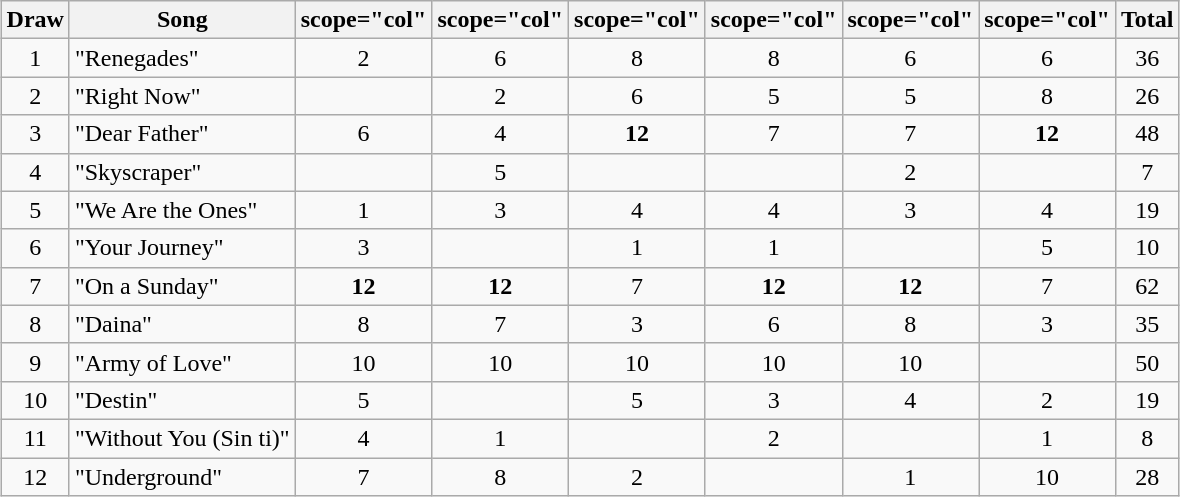<table class="wikitable collapsible" style="margin: 1em auto 1em auto; text-align:center;">
<tr>
<th>Draw</th>
<th>Song</th>
<th>scope="col" </th>
<th>scope="col" </th>
<th>scope="col" </th>
<th>scope="col" </th>
<th>scope="col" </th>
<th>scope="col" </th>
<th>Total</th>
</tr>
<tr>
<td>1</td>
<td align="left">"Renegades"</td>
<td>2</td>
<td>6</td>
<td>8</td>
<td>8</td>
<td>6</td>
<td>6</td>
<td>36</td>
</tr>
<tr>
<td>2</td>
<td align="left">"Right Now"</td>
<td></td>
<td>2</td>
<td>6</td>
<td>5</td>
<td>5</td>
<td>8</td>
<td>26</td>
</tr>
<tr>
<td>3</td>
<td align="left">"Dear Father"</td>
<td>6</td>
<td>4</td>
<td><strong>12</strong></td>
<td>7</td>
<td>7</td>
<td><strong>12</strong></td>
<td>48</td>
</tr>
<tr>
<td>4</td>
<td align="left">"Skyscraper"</td>
<td></td>
<td>5</td>
<td></td>
<td></td>
<td>2</td>
<td></td>
<td>7</td>
</tr>
<tr>
<td>5</td>
<td align="left">"We Are the Ones"</td>
<td>1</td>
<td>3</td>
<td>4</td>
<td>4</td>
<td>3</td>
<td>4</td>
<td>19</td>
</tr>
<tr>
<td>6</td>
<td align="left">"Your Journey"</td>
<td>3</td>
<td></td>
<td>1</td>
<td>1</td>
<td></td>
<td>5</td>
<td>10</td>
</tr>
<tr>
<td>7</td>
<td align="left">"On a Sunday"</td>
<td><strong>12</strong></td>
<td><strong>12</strong></td>
<td>7</td>
<td><strong>12</strong></td>
<td><strong>12</strong></td>
<td>7</td>
<td>62</td>
</tr>
<tr>
<td>8</td>
<td align="left">"Daina"</td>
<td>8</td>
<td>7</td>
<td>3</td>
<td>6</td>
<td>8</td>
<td>3</td>
<td>35</td>
</tr>
<tr>
<td>9</td>
<td align="left">"Army of Love"</td>
<td>10</td>
<td>10</td>
<td>10</td>
<td>10</td>
<td>10</td>
<td></td>
<td>50</td>
</tr>
<tr>
<td>10</td>
<td align="left">"Destin"</td>
<td>5</td>
<td></td>
<td>5</td>
<td>3</td>
<td>4</td>
<td>2</td>
<td>19</td>
</tr>
<tr>
<td>11</td>
<td align="left">"Without You (Sin ti)"</td>
<td>4</td>
<td>1</td>
<td></td>
<td>2</td>
<td></td>
<td>1</td>
<td>8</td>
</tr>
<tr>
<td>12</td>
<td align="left">"Underground"</td>
<td>7</td>
<td>8</td>
<td>2</td>
<td></td>
<td>1</td>
<td>10</td>
<td>28</td>
</tr>
</table>
